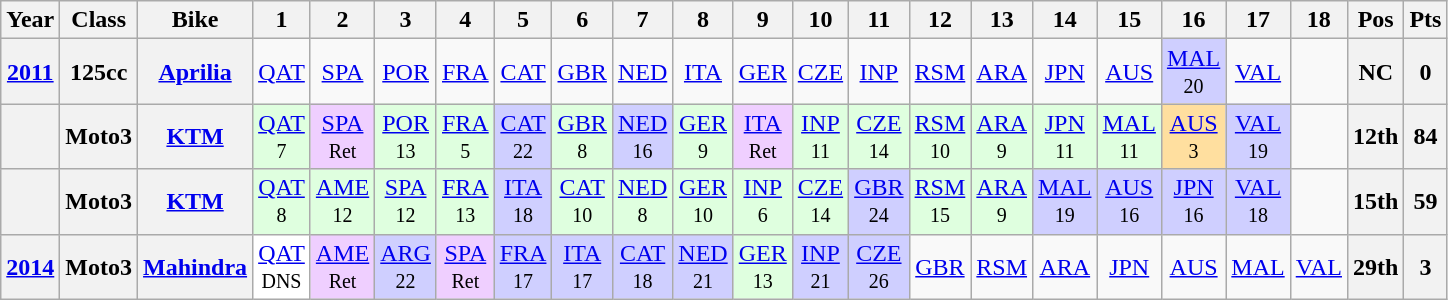<table class="wikitable" style="text-align:center">
<tr>
<th>Year</th>
<th>Class</th>
<th>Bike</th>
<th>1</th>
<th>2</th>
<th>3</th>
<th>4</th>
<th>5</th>
<th>6</th>
<th>7</th>
<th>8</th>
<th>9</th>
<th>10</th>
<th>11</th>
<th>12</th>
<th>13</th>
<th>14</th>
<th>15</th>
<th>16</th>
<th>17</th>
<th>18</th>
<th>Pos</th>
<th>Pts</th>
</tr>
<tr>
<th align="left"><a href='#'>2011</a></th>
<th align="left">125cc</th>
<th align="left"><a href='#'>Aprilia</a></th>
<td><a href='#'>QAT</a></td>
<td><a href='#'>SPA</a></td>
<td><a href='#'>POR</a></td>
<td><a href='#'>FRA</a></td>
<td><a href='#'>CAT</a></td>
<td><a href='#'>GBR</a></td>
<td><a href='#'>NED</a></td>
<td><a href='#'>ITA</a></td>
<td><a href='#'>GER</a></td>
<td><a href='#'>CZE</a></td>
<td><a href='#'>INP</a></td>
<td><a href='#'>RSM</a></td>
<td><a href='#'>ARA</a></td>
<td><a href='#'>JPN</a></td>
<td><a href='#'>AUS</a></td>
<td style="background:#cfcfff;"><a href='#'>MAL</a><br><small>20</small></td>
<td><a href='#'>VAL</a></td>
<td></td>
<th>NC</th>
<th>0</th>
</tr>
<tr>
<th align="left"></th>
<th align="left">Moto3</th>
<th align="left"><a href='#'>KTM</a></th>
<td style="background:#dfffdf;"><a href='#'>QAT</a><br><small>7</small></td>
<td style="background:#efcfff;"><a href='#'>SPA</a><br><small>Ret</small></td>
<td style="background:#dfffdf;"><a href='#'>POR</a><br><small>13</small></td>
<td style="background:#dfffdf;"><a href='#'>FRA</a><br><small>5</small></td>
<td style="background:#cfcfff;"><a href='#'>CAT</a><br><small>22</small></td>
<td style="background:#dfffdf;"><a href='#'>GBR</a><br><small>8</small></td>
<td style="background:#cfcfff;"><a href='#'>NED</a><br><small>16</small></td>
<td style="background:#dfffdf;"><a href='#'>GER</a><br><small>9</small></td>
<td style="background:#efcfff;"><a href='#'>ITA</a><br><small>Ret</small></td>
<td style="background:#dfffdf;"><a href='#'>INP</a><br><small>11</small></td>
<td style="background:#dfffdf;"><a href='#'>CZE</a><br><small>14</small></td>
<td style="background:#dfffdf;"><a href='#'>RSM</a><br><small>10</small></td>
<td style="background:#dfffdf;"><a href='#'>ARA</a><br><small>9</small></td>
<td style="background:#dfffdf;"><a href='#'>JPN</a><br><small>11</small></td>
<td style="background:#dfffdf;"><a href='#'>MAL</a><br><small>11</small></td>
<td style="background:#ffdf9f;"><a href='#'>AUS</a><br><small>3</small></td>
<td style="background:#cfcfff;"><a href='#'>VAL</a><br><small>19</small></td>
<td></td>
<th>12th</th>
<th>84</th>
</tr>
<tr>
<th align="left"></th>
<th align="left">Moto3</th>
<th align="left"><a href='#'>KTM</a></th>
<td style="background:#dfffdf;"><a href='#'>QAT</a><br><small>8</small></td>
<td style="background:#dfffdf;"><a href='#'>AME</a><br><small>12</small></td>
<td style="background:#dfffdf;"><a href='#'>SPA</a><br><small>12</small></td>
<td style="background:#dfffdf;"><a href='#'>FRA</a><br><small>13</small></td>
<td style="background:#cfcfff;"><a href='#'>ITA</a><br><small>18</small></td>
<td style="background:#dfffdf;"><a href='#'>CAT</a><br><small>10</small></td>
<td style="background:#dfffdf;"><a href='#'>NED</a><br><small>8</small></td>
<td style="background:#dfffdf;"><a href='#'>GER</a><br><small>10</small></td>
<td style="background:#dfffdf;"><a href='#'>INP</a><br><small>6</small></td>
<td style="background:#dfffdf;"><a href='#'>CZE</a><br><small>14</small></td>
<td style="background:#cfcfff;"><a href='#'>GBR</a><br><small>24</small></td>
<td style="background:#dfffdf;"><a href='#'>RSM</a><br><small>15</small></td>
<td style="background:#dfffdf;"><a href='#'>ARA</a><br><small>9</small></td>
<td style="background:#cfcfff;"><a href='#'>MAL</a><br><small>19</small></td>
<td style="background:#cfcfff;"><a href='#'>AUS</a><br><small>16</small></td>
<td style="background:#cfcfff;"><a href='#'>JPN</a><br><small>16</small></td>
<td style="background:#cfcfff;"><a href='#'>VAL</a><br><small>18</small></td>
<td></td>
<th>15th</th>
<th>59</th>
</tr>
<tr>
<th align="left"><a href='#'>2014</a></th>
<th align="left">Moto3</th>
<th align="left"><a href='#'>Mahindra</a></th>
<td style="background:#ffffff;"><a href='#'>QAT</a><br><small>DNS</small></td>
<td style="background:#efcfff;"><a href='#'>AME</a><br><small>Ret</small></td>
<td style="background:#cfcfff;"><a href='#'>ARG</a><br><small>22</small></td>
<td style="background:#efcfff;"><a href='#'>SPA</a><br><small>Ret</small></td>
<td style="background:#cfcfff;"><a href='#'>FRA</a><br><small>17</small></td>
<td style="background:#cfcfff;"><a href='#'>ITA</a><br><small>17</small></td>
<td style="background:#cfcfff;"><a href='#'>CAT</a><br><small>18</small></td>
<td style="background:#cfcfff;"><a href='#'>NED</a><br><small>21</small></td>
<td style="background:#dfffdf;"><a href='#'>GER</a><br><small>13</small></td>
<td style="background:#cfcfff;"><a href='#'>INP</a><br><small>21</small></td>
<td style="background:#cfcfff;"><a href='#'>CZE</a><br><small>26</small></td>
<td><a href='#'>GBR</a></td>
<td><a href='#'>RSM</a></td>
<td><a href='#'>ARA</a></td>
<td><a href='#'>JPN</a></td>
<td><a href='#'>AUS</a></td>
<td><a href='#'>MAL</a></td>
<td><a href='#'>VAL</a></td>
<th>29th</th>
<th>3</th>
</tr>
</table>
